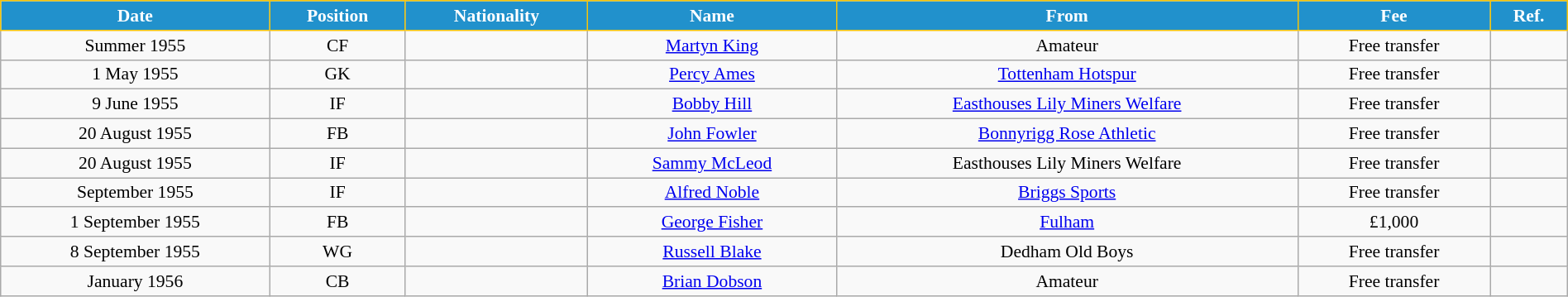<table class="wikitable" style="text-align:center; font-size:90%; width:100%;">
<tr>
<th style="background:#2191CC; color:white; border:1px solid #F7C408; text-align:center;">Date</th>
<th style="background:#2191CC; color:white; border:1px solid #F7C408; text-align:center;">Position</th>
<th style="background:#2191CC; color:white; border:1px solid #F7C408; text-align:center;">Nationality</th>
<th style="background:#2191CC; color:white; border:1px solid #F7C408; text-align:center;">Name</th>
<th style="background:#2191CC; color:white; border:1px solid #F7C408; text-align:center;">From</th>
<th style="background:#2191CC; color:white; border:1px solid #F7C408; text-align:center;">Fee</th>
<th style="background:#2191CC; color:white; border:1px solid #F7C408; text-align:center;">Ref.</th>
</tr>
<tr>
<td>Summer 1955</td>
<td>CF</td>
<td></td>
<td><a href='#'>Martyn King</a></td>
<td>Amateur</td>
<td>Free transfer</td>
<td></td>
</tr>
<tr>
<td>1 May 1955</td>
<td>GK</td>
<td></td>
<td><a href='#'>Percy Ames</a></td>
<td> <a href='#'>Tottenham Hotspur</a></td>
<td>Free transfer</td>
<td></td>
</tr>
<tr>
<td>9 June 1955</td>
<td>IF</td>
<td></td>
<td><a href='#'>Bobby Hill</a></td>
<td> <a href='#'>Easthouses Lily Miners Welfare</a></td>
<td>Free transfer</td>
<td></td>
</tr>
<tr>
<td>20 August 1955</td>
<td>FB</td>
<td></td>
<td><a href='#'>John Fowler</a></td>
<td> <a href='#'>Bonnyrigg Rose Athletic</a></td>
<td>Free transfer</td>
<td></td>
</tr>
<tr>
<td>20 August 1955</td>
<td>IF</td>
<td></td>
<td><a href='#'>Sammy McLeod</a></td>
<td> Easthouses Lily Miners Welfare</td>
<td>Free transfer</td>
<td></td>
</tr>
<tr>
<td>September 1955</td>
<td>IF</td>
<td></td>
<td><a href='#'>Alfred Noble</a></td>
<td> <a href='#'>Briggs Sports</a></td>
<td>Free transfer</td>
<td></td>
</tr>
<tr>
<td>1 September 1955</td>
<td>FB</td>
<td></td>
<td><a href='#'>George Fisher</a></td>
<td> <a href='#'>Fulham</a></td>
<td>£1,000</td>
<td></td>
</tr>
<tr>
<td>8 September 1955</td>
<td>WG</td>
<td></td>
<td><a href='#'>Russell Blake</a></td>
<td> Dedham Old Boys</td>
<td>Free transfer</td>
<td></td>
</tr>
<tr>
<td>January 1956</td>
<td>CB</td>
<td></td>
<td><a href='#'>Brian Dobson</a></td>
<td>Amateur</td>
<td>Free transfer</td>
<td></td>
</tr>
</table>
